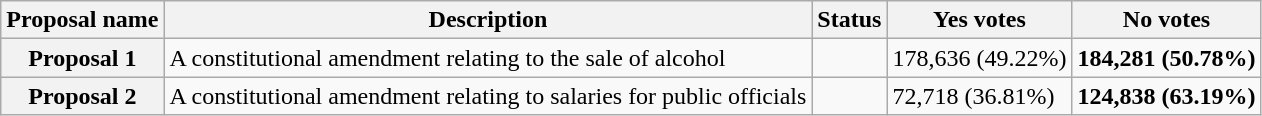<table class="wikitable sortable plainrowheaders">
<tr>
<th scope="col">Proposal name</th>
<th class="unsortable" scope="col">Description</th>
<th scope="col">Status</th>
<th scope="col">Yes votes</th>
<th scope="col">No votes</th>
</tr>
<tr>
<th scope="row">Proposal 1</th>
<td>A constitutional amendment relating to the sale of alcohol</td>
<td></td>
<td>178,636 (49.22%)</td>
<td><strong>184,281 (50.78%)</strong></td>
</tr>
<tr>
<th scope="row">Proposal 2</th>
<td>A constitutional amendment relating to salaries for public officials</td>
<td></td>
<td>72,718 (36.81%)</td>
<td><strong>124,838 (63.19%)</strong></td>
</tr>
</table>
